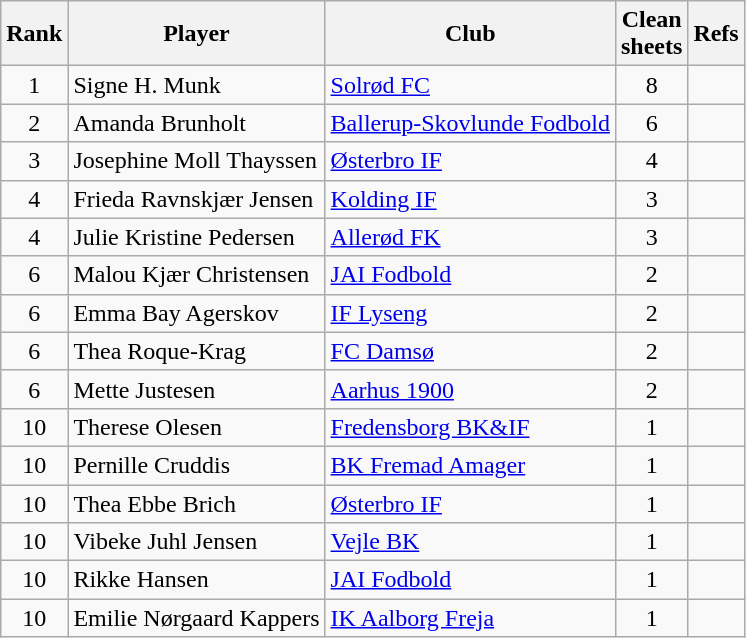<table class="wikitable sortable" style="text-align:center">
<tr>
<th>Rank</th>
<th>Player</th>
<th>Club</th>
<th>Clean<br>sheets</th>
<th>Refs</th>
</tr>
<tr>
<td>1</td>
<td align="left"> Signe H. Munk</td>
<td align="left"><a href='#'>Solrød FC</a></td>
<td>8</td>
<td></td>
</tr>
<tr>
<td>2</td>
<td align="left"> Amanda Brunholt</td>
<td align="left"><a href='#'>Ballerup-Skovlunde Fodbold</a></td>
<td>6</td>
<td></td>
</tr>
<tr>
<td>3</td>
<td align="left"> Josephine Moll Thayssen</td>
<td align="left"><a href='#'>Østerbro IF</a></td>
<td>4</td>
<td></td>
</tr>
<tr>
<td>4</td>
<td align="left"> Frieda Ravnskjær Jensen</td>
<td align="left"><a href='#'>Kolding IF</a></td>
<td>3</td>
<td></td>
</tr>
<tr>
<td>4</td>
<td align="left"> Julie Kristine Pedersen</td>
<td align="left"><a href='#'>Allerød FK</a></td>
<td>3</td>
<td></td>
</tr>
<tr>
<td>6</td>
<td align="left"> Malou Kjær Christensen</td>
<td align="left"><a href='#'>JAI Fodbold</a></td>
<td>2</td>
<td></td>
</tr>
<tr>
<td>6</td>
<td align="left"> Emma Bay Agerskov</td>
<td align="left"><a href='#'>IF Lyseng</a></td>
<td>2</td>
<td></td>
</tr>
<tr>
<td>6</td>
<td align="left"> Thea Roque-Krag</td>
<td align="left"><a href='#'>FC Damsø</a></td>
<td>2</td>
<td></td>
</tr>
<tr>
<td>6</td>
<td align="left"> Mette Justesen</td>
<td align="left"><a href='#'>Aarhus 1900</a></td>
<td>2</td>
<td></td>
</tr>
<tr>
<td>10</td>
<td align="left"> Therese Olesen</td>
<td align="left"><a href='#'>Fredensborg BK&IF</a></td>
<td>1</td>
<td></td>
</tr>
<tr>
<td>10</td>
<td align="left"> Pernille Cruddis</td>
<td align="left"><a href='#'>BK Fremad Amager</a></td>
<td>1</td>
<td></td>
</tr>
<tr>
<td>10</td>
<td align="left"> Thea Ebbe Brich</td>
<td align="left"><a href='#'>Østerbro IF</a></td>
<td>1</td>
<td></td>
</tr>
<tr>
<td>10</td>
<td align="left"> Vibeke Juhl Jensen</td>
<td align="left"><a href='#'>Vejle BK</a></td>
<td>1</td>
<td></td>
</tr>
<tr>
<td>10</td>
<td align="left"> Rikke Hansen</td>
<td align="left"><a href='#'>JAI Fodbold</a></td>
<td>1</td>
<td></td>
</tr>
<tr>
<td>10</td>
<td align="left"> Emilie Nørgaard Kappers</td>
<td align="left"><a href='#'>IK Aalborg Freja</a></td>
<td>1</td>
<td></td>
</tr>
</table>
